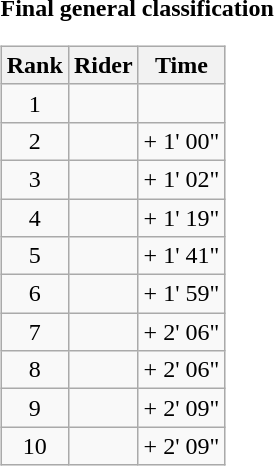<table>
<tr>
<td><strong>Final general classification</strong><br><table class="wikitable">
<tr>
<th scope="col">Rank</th>
<th scope="col">Rider</th>
<th scope="col">Time</th>
</tr>
<tr>
<td style="text-align:center;">1</td>
<td></td>
<td style="text-align:right;"></td>
</tr>
<tr>
<td style="text-align:center;">2</td>
<td></td>
<td style="text-align:right;">+ 1' 00"</td>
</tr>
<tr>
<td style="text-align:center;">3</td>
<td></td>
<td style="text-align:right;">+ 1' 02"</td>
</tr>
<tr>
<td style="text-align:center;">4</td>
<td></td>
<td style="text-align:right;">+ 1' 19"</td>
</tr>
<tr>
<td style="text-align:center;">5</td>
<td></td>
<td style="text-align:right;">+ 1' 41"</td>
</tr>
<tr>
<td style="text-align:center;">6</td>
<td></td>
<td style="text-align:right;">+ 1' 59"</td>
</tr>
<tr>
<td style="text-align:center;">7</td>
<td></td>
<td style="text-align:right;">+ 2' 06"</td>
</tr>
<tr>
<td style="text-align:center;">8</td>
<td></td>
<td style="text-align:right;">+ 2' 06"</td>
</tr>
<tr>
<td style="text-align:center;">9</td>
<td></td>
<td style="text-align:right;">+ 2' 09"</td>
</tr>
<tr>
<td style="text-align:center;">10</td>
<td></td>
<td style="text-align:right;">+ 2' 09"</td>
</tr>
</table>
</td>
</tr>
</table>
